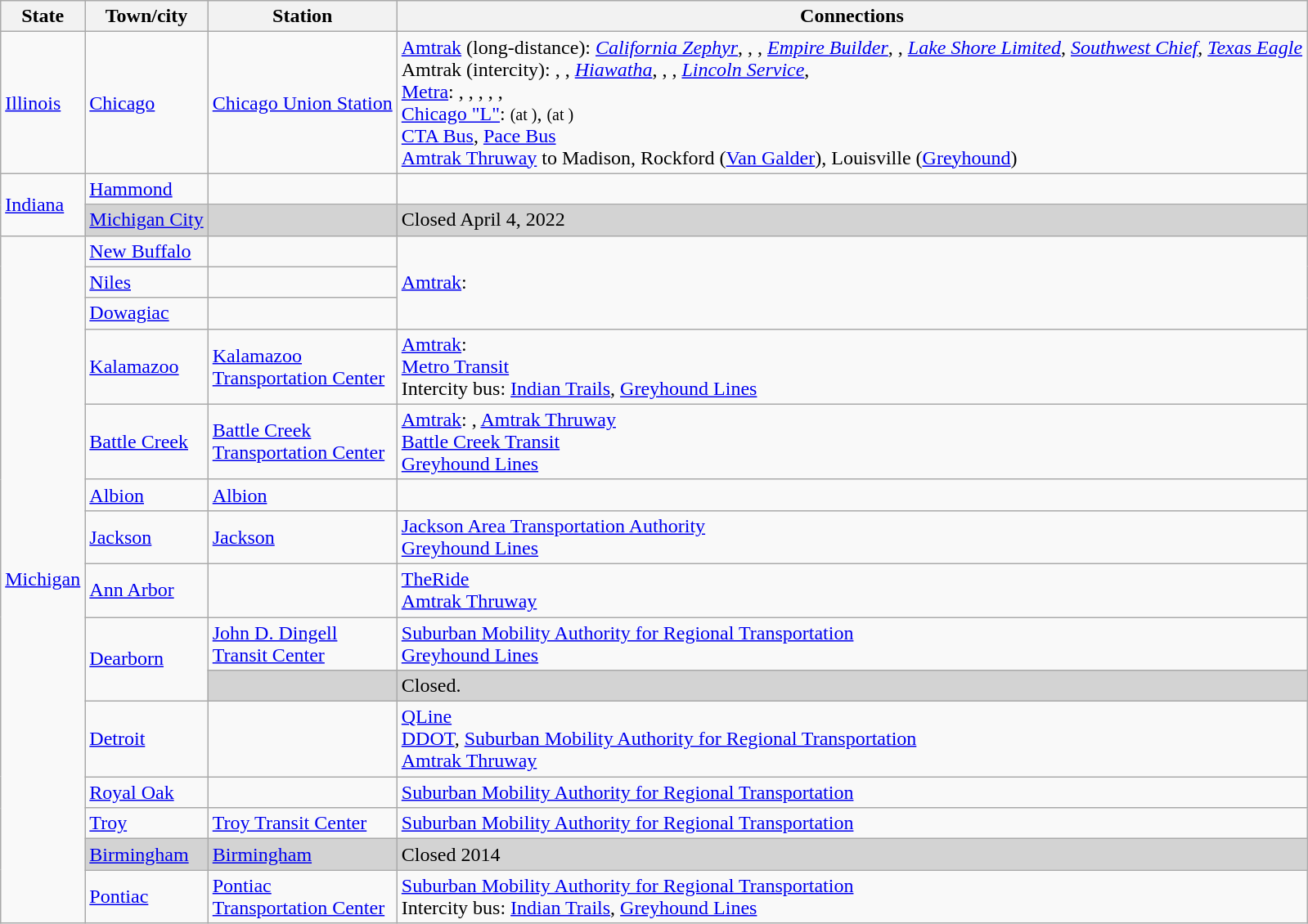<table class="wikitable">
<tr>
<th>State</th>
<th>Town/city</th>
<th>Station</th>
<th>Connections</th>
</tr>
<tr>
<td><a href='#'>Illinois</a></td>
<td><a href='#'>Chicago</a></td>
<td><a href='#'>Chicago Union Station</a></td>
<td> <a href='#'>Amtrak</a> (long-distance): <em><a href='#'>California Zephyr</a></em>, , , <em><a href='#'>Empire Builder</a></em>, , <em><a href='#'>Lake Shore Limited</a></em>, <em><a href='#'>Southwest Chief</a></em>, <em><a href='#'>Texas Eagle</a></em><br> Amtrak (intercity): , , <em><a href='#'>Hiawatha</a></em>, , , <em><a href='#'>Lincoln Service</a></em>, <br> <a href='#'>Metra</a>: , , , , , <br> <a href='#'>Chicago "L"</a>:  <small>(at )</small>,     <small>(at )</small><br> <a href='#'>CTA Bus</a>, <a href='#'>Pace Bus</a><br> <a href='#'>Amtrak Thruway</a> to Madison, Rockford (<a href='#'>Van Galder</a>), Louisville (<a href='#'>Greyhound</a>)</td>
</tr>
<tr>
<td rowspan=2><a href='#'>Indiana</a></td>
<td><a href='#'>Hammond</a></td>
<td></td>
<td></td>
</tr>
<tr style="background-color:lightgray">
<td><a href='#'>Michigan City</a></td>
<td></td>
<td>Closed April 4, 2022</td>
</tr>
<tr>
<td rowspan="15"><a href='#'>Michigan</a></td>
<td><a href='#'>New Buffalo</a></td>
<td></td>
<td rowspan=3> <a href='#'>Amtrak</a>: </td>
</tr>
<tr>
<td><a href='#'>Niles</a></td>
<td></td>
</tr>
<tr>
<td><a href='#'>Dowagiac</a></td>
<td></td>
</tr>
<tr>
<td><a href='#'>Kalamazoo</a></td>
<td><a href='#'>Kalamazoo<br>Transportation Center</a></td>
<td> <a href='#'>Amtrak</a>: <br> <a href='#'>Metro Transit</a><br> Intercity bus: <a href='#'>Indian Trails</a>,  <a href='#'>Greyhound Lines</a></td>
</tr>
<tr>
<td><a href='#'>Battle Creek</a></td>
<td><a href='#'>Battle Creek<br>Transportation Center</a></td>
<td> <a href='#'>Amtrak</a>: , <a href='#'>Amtrak Thruway</a><br> <a href='#'>Battle Creek Transit</a><br> <a href='#'>Greyhound Lines</a></td>
</tr>
<tr>
<td><a href='#'>Albion</a></td>
<td><a href='#'>Albion</a></td>
<td></td>
</tr>
<tr>
<td><a href='#'>Jackson</a></td>
<td><a href='#'>Jackson</a></td>
<td> <a href='#'>Jackson Area Transportation Authority</a><br> <a href='#'>Greyhound Lines</a></td>
</tr>
<tr>
<td><a href='#'>Ann Arbor</a></td>
<td></td>
<td> <a href='#'>TheRide</a><br> <a href='#'>Amtrak Thruway</a></td>
</tr>
<tr>
<td rowspan=2><a href='#'>Dearborn</a></td>
<td><a href='#'>John D. Dingell<br>Transit Center</a></td>
<td> <a href='#'>Suburban Mobility Authority for Regional Transportation</a><br> <a href='#'>Greyhound Lines</a></td>
</tr>
<tr style="background-color:lightgray">
<td></td>
<td>Closed.</td>
</tr>
<tr>
<td><a href='#'>Detroit</a></td>
<td></td>
<td> <a href='#'>QLine</a><br> <a href='#'>DDOT</a>, <a href='#'>Suburban Mobility Authority for Regional Transportation</a><br> <a href='#'>Amtrak Thruway</a></td>
</tr>
<tr>
<td><a href='#'>Royal Oak</a></td>
<td></td>
<td> <a href='#'>Suburban Mobility Authority for Regional Transportation</a></td>
</tr>
<tr>
<td><a href='#'>Troy</a></td>
<td><a href='#'>Troy Transit Center</a></td>
<td> <a href='#'>Suburban Mobility Authority for Regional Transportation</a></td>
</tr>
<tr style="background-color:lightgray" |>
<td><a href='#'>Birmingham</a></td>
<td><a href='#'>Birmingham</a></td>
<td>Closed 2014</td>
</tr>
<tr>
<td><a href='#'>Pontiac</a></td>
<td><a href='#'>Pontiac<br>Transportation Center</a></td>
<td> <a href='#'>Suburban Mobility Authority for Regional Transportation</a><br> Intercity bus: <a href='#'>Indian Trails</a>,  <a href='#'>Greyhound Lines</a></td>
</tr>
</table>
